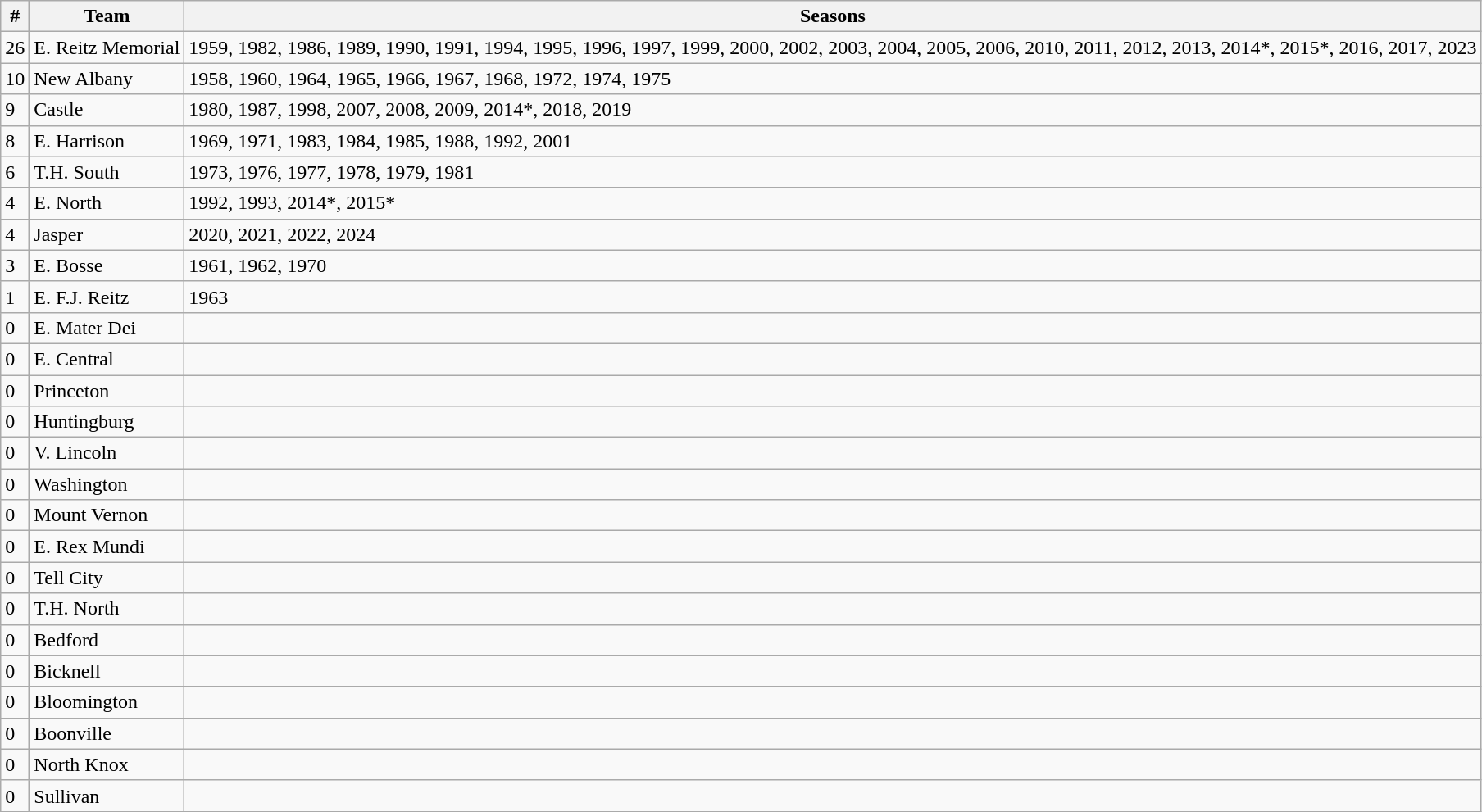<table class="wikitable" style=>
<tr>
<th>#</th>
<th>Team</th>
<th>Seasons</th>
</tr>
<tr>
<td>26</td>
<td>E. Reitz Memorial</td>
<td>1959, 1982, 1986, 1989, 1990, 1991, 1994, 1995, 1996, 1997, 1999, 2000, 2002, 2003, 2004, 2005, 2006, 2010, 2011, 2012, 2013, 2014*, 2015*, 2016, 2017, 2023</td>
</tr>
<tr>
<td>10</td>
<td>New Albany</td>
<td>1958, 1960, 1964, 1965, 1966, 1967, 1968, 1972, 1974, 1975</td>
</tr>
<tr>
<td>9</td>
<td>Castle</td>
<td>1980, 1987, 1998, 2007, 2008, 2009, 2014*, 2018, 2019</td>
</tr>
<tr>
<td>8</td>
<td>E. Harrison</td>
<td>1969, 1971, 1983, 1984, 1985, 1988, 1992, 2001</td>
</tr>
<tr>
<td>6</td>
<td>T.H. South</td>
<td>1973, 1976, 1977, 1978, 1979, 1981</td>
</tr>
<tr>
<td>4</td>
<td>E. North</td>
<td>1992, 1993, 2014*, 2015*</td>
</tr>
<tr>
<td>4</td>
<td>Jasper</td>
<td>2020, 2021, 2022, 2024</td>
</tr>
<tr>
<td>3</td>
<td>E. Bosse</td>
<td>1961, 1962, 1970</td>
</tr>
<tr>
<td>1</td>
<td>E. F.J. Reitz</td>
<td>1963</td>
</tr>
<tr>
<td>0</td>
<td>E. Mater Dei</td>
<td></td>
</tr>
<tr>
<td>0</td>
<td>E. Central</td>
<td></td>
</tr>
<tr>
<td>0</td>
<td>Princeton</td>
<td></td>
</tr>
<tr>
<td>0</td>
<td>Huntingburg</td>
<td></td>
</tr>
<tr>
<td>0</td>
<td>V. Lincoln</td>
<td></td>
</tr>
<tr>
<td>0</td>
<td>Washington</td>
<td></td>
</tr>
<tr>
<td>0</td>
<td>Mount Vernon</td>
<td></td>
</tr>
<tr>
<td>0</td>
<td>E. Rex Mundi</td>
<td></td>
</tr>
<tr>
<td>0</td>
<td>Tell City</td>
<td></td>
</tr>
<tr>
<td>0</td>
<td>T.H. North</td>
<td></td>
</tr>
<tr>
<td>0</td>
<td>Bedford</td>
<td></td>
</tr>
<tr>
<td>0</td>
<td>Bicknell</td>
<td></td>
</tr>
<tr>
<td>0</td>
<td>Bloomington</td>
<td></td>
</tr>
<tr>
<td>0</td>
<td>Boonville</td>
<td></td>
</tr>
<tr>
<td>0</td>
<td>North Knox</td>
<td></td>
</tr>
<tr>
<td>0</td>
<td>Sullivan</td>
<td></td>
</tr>
</table>
